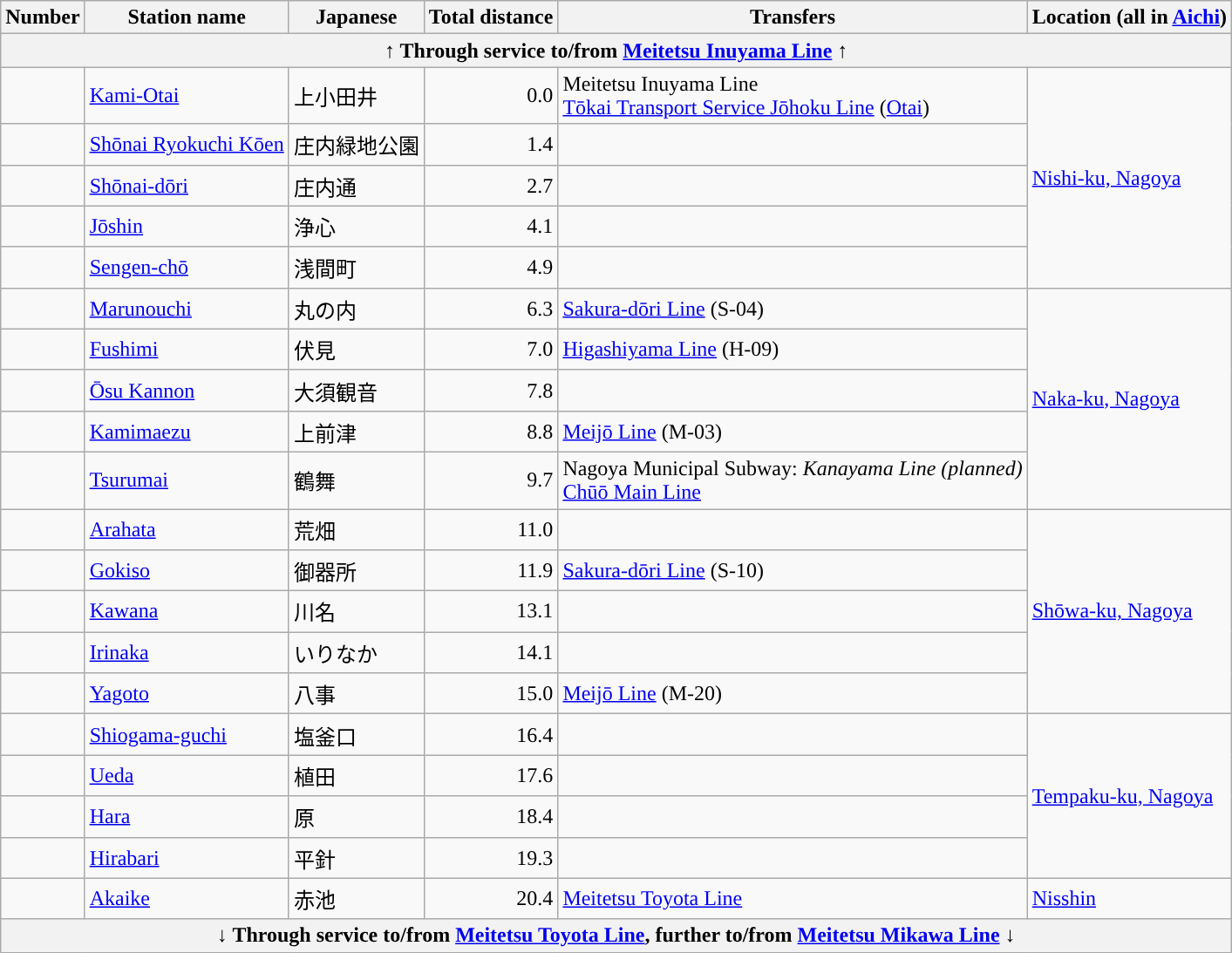<table class="wikitable">
<tr>
<th style="border-bottom:3px solid #">Number</th>
<th ! style="border-bottom:3px solid #">Station name</th>
<th ! style="border-bottom:3px solid #">Japanese</th>
<th ! style="border-bottom:3px solid #">Total distance</th>
<th ! style="border-bottom:3px solid #">Transfers</th>
<th ! style="border-bottom:3px solid #">Location (all in <a href='#'>Aichi</a>)</th>
</tr>
<tr>
<th colspan="6">↑ Through service to/from <a href='#'>Meitetsu Inuyama Line</a> ↑</th>
</tr>
<tr>
<td></td>
<td><a href='#'>Kami-Otai</a></td>
<td>上小田井</td>
<td align=right>0.0</td>
<td>Meitetsu Inuyama Line<br><a href='#'>Tōkai Transport Service Jōhoku Line</a> (<a href='#'>Otai</a>)</td>
<td rowspan=5><a href='#'>Nishi-ku, Nagoya</a></td>
</tr>
<tr>
<td></td>
<td><a href='#'>Shōnai Ryokuchi Kōen</a></td>
<td>庄内緑地公園</td>
<td align=right>1.4</td>
<td></td>
</tr>
<tr>
<td></td>
<td><a href='#'>Shōnai-dōri</a></td>
<td>庄内通</td>
<td align=right>2.7</td>
<td></td>
</tr>
<tr>
<td></td>
<td><a href='#'>Jōshin</a></td>
<td>浄心</td>
<td align=right>4.1</td>
<td></td>
</tr>
<tr>
<td></td>
<td><a href='#'>Sengen-chō</a></td>
<td>浅間町</td>
<td align=right>4.9</td>
<td></td>
</tr>
<tr>
<td></td>
<td><a href='#'>Marunouchi</a></td>
<td>丸の内</td>
<td align=right>6.3</td>
<td> <a href='#'>Sakura-dōri Line</a> (S-04)</td>
<td rowspan=5><a href='#'>Naka-ku, Nagoya</a></td>
</tr>
<tr>
<td></td>
<td><a href='#'>Fushimi</a></td>
<td>伏見</td>
<td align=right>7.0</td>
<td> <a href='#'>Higashiyama Line</a> (H-09)</td>
</tr>
<tr>
<td></td>
<td><a href='#'>Ōsu Kannon</a></td>
<td>大須観音</td>
<td align=right>7.8</td>
<td></td>
</tr>
<tr>
<td></td>
<td><a href='#'>Kamimaezu</a></td>
<td>上前津</td>
<td align=right>8.8</td>
<td> <a href='#'>Meijō Line</a> (M-03)</td>
</tr>
<tr>
<td></td>
<td><a href='#'>Tsurumai</a></td>
<td>鶴舞</td>
<td align=right>9.7</td>
<td>Nagoya Municipal Subway: <em>Kanayama Line (planned)</em> <br><a href='#'>Chūō Main Line</a></td>
</tr>
<tr>
<td></td>
<td><a href='#'>Arahata</a></td>
<td>荒畑</td>
<td align=right>11.0</td>
<td></td>
<td rowspan=5><a href='#'>Shōwa-ku, Nagoya</a></td>
</tr>
<tr>
<td></td>
<td><a href='#'>Gokiso</a></td>
<td>御器所</td>
<td align=right>11.9</td>
<td> <a href='#'>Sakura-dōri Line</a> (S-10)</td>
</tr>
<tr>
<td></td>
<td><a href='#'>Kawana</a></td>
<td>川名</td>
<td align=right>13.1</td>
<td></td>
</tr>
<tr>
<td></td>
<td><a href='#'>Irinaka</a></td>
<td>いりなか</td>
<td align=right>14.1</td>
<td></td>
</tr>
<tr>
<td></td>
<td><a href='#'>Yagoto</a></td>
<td>八事</td>
<td align=right>15.0</td>
<td> <a href='#'>Meijō Line</a> (M-20)</td>
</tr>
<tr>
<td></td>
<td><a href='#'>Shiogama-guchi</a></td>
<td>塩釜口</td>
<td align=right>16.4</td>
<td></td>
<td rowspan=4><a href='#'>Tempaku-ku, Nagoya</a></td>
</tr>
<tr>
<td></td>
<td><a href='#'>Ueda</a></td>
<td>植田</td>
<td align=right>17.6</td>
<td></td>
</tr>
<tr>
<td></td>
<td><a href='#'>Hara</a></td>
<td>原</td>
<td align=right>18.4</td>
<td></td>
</tr>
<tr>
<td></td>
<td><a href='#'>Hirabari</a></td>
<td>平針</td>
<td align=right>19.3</td>
<td></td>
</tr>
<tr>
<td></td>
<td><a href='#'>Akaike</a></td>
<td>赤池</td>
<td align=right>20.4</td>
<td><a href='#'>Meitetsu Toyota Line</a></td>
<td><a href='#'>Nisshin</a></td>
</tr>
<tr>
<th colspan="6">↓ Through service to/from <a href='#'>Meitetsu Toyota Line</a>, further to/from <a href='#'>Meitetsu Mikawa Line</a> ↓</th>
</tr>
<tr>
</tr>
</table>
